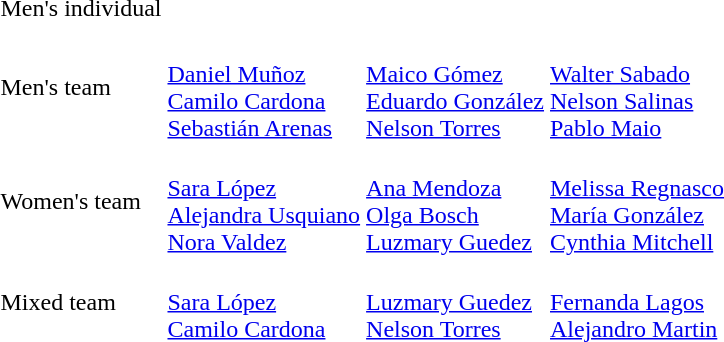<table>
<tr>
<td>Men's individual</td>
<td></td>
<td></td>
<td></td>
</tr>
<tr>
<td></td>
<td></td>
<td></td>
<td></td>
</tr>
<tr>
<td>Men's team</td>
<td><br><a href='#'>Daniel Muñoz</a><br><a href='#'>Camilo Cardona</a><br><a href='#'>Sebastián Arenas</a></td>
<td><br><a href='#'>Maico Gómez</a><br><a href='#'>Eduardo González</a><br><a href='#'>Nelson Torres</a></td>
<td><br><a href='#'>Walter Sabado</a><br><a href='#'>Nelson Salinas</a><br><a href='#'>Pablo Maio</a></td>
</tr>
<tr>
<td>Women's team</td>
<td><br><a href='#'>Sara López</a><br><a href='#'>Alejandra Usquiano</a><br><a href='#'>Nora Valdez</a></td>
<td><br><a href='#'>Ana Mendoza</a><br><a href='#'>Olga Bosch</a><br><a href='#'>Luzmary Guedez</a></td>
<td><br><a href='#'>Melissa Regnasco</a><br><a href='#'>María González</a><br><a href='#'>Cynthia Mitchell</a></td>
</tr>
<tr>
<td>Mixed team</td>
<td><br><a href='#'>Sara López</a><br><a href='#'>Camilo Cardona</a></td>
<td><br><a href='#'>Luzmary Guedez</a><br><a href='#'>Nelson Torres</a></td>
<td><br><a href='#'>Fernanda Lagos</a><br><a href='#'>Alejandro Martin</a></td>
</tr>
</table>
